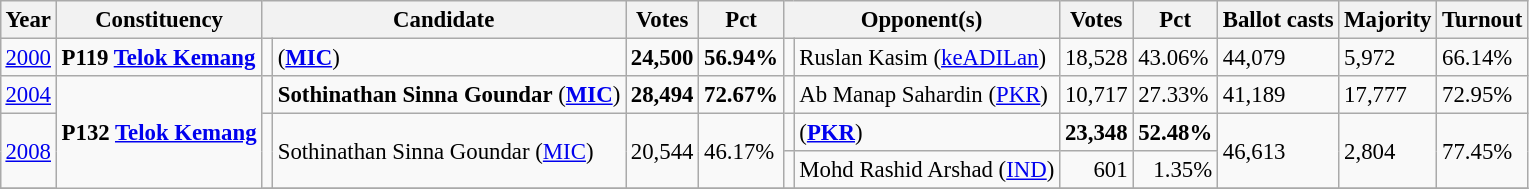<table class="wikitable" style="margin:0.5em ; font-size:95%">
<tr>
<th>Year</th>
<th>Constituency</th>
<th colspan=2>Candidate</th>
<th>Votes</th>
<th>Pct</th>
<th colspan=2>Opponent(s)</th>
<th>Votes</th>
<th>Pct</th>
<th>Ballot casts</th>
<th>Majority</th>
<th>Turnout</th>
</tr>
<tr>
<td><a href='#'>2000</a></td>
<td><strong>P119 <a href='#'>Telok Kemang</a></strong></td>
<td></td>
<td> (<a href='#'><strong>MIC</strong></a>)</td>
<td align="right"><strong>24,500</strong></td>
<td><strong>56.94%</strong></td>
<td></td>
<td>Ruslan Kasim (<a href='#'>keADILan</a>)</td>
<td align=right>18,528</td>
<td>43.06%</td>
<td>44,079</td>
<td>5,972</td>
<td>66.14%</td>
</tr>
<tr>
<td><a href='#'>2004</a></td>
<td rowspan=5><strong>P132 <a href='#'>Telok Kemang</a></strong></td>
<td></td>
<td><strong>Sothinathan Sinna Goundar</strong> (<a href='#'><strong>MIC</strong></a>)</td>
<td align="right"><strong>28,494</strong></td>
<td><strong>72.67%</strong></td>
<td></td>
<td>Ab Manap Sahardin (<a href='#'>PKR</a>)</td>
<td align=right>10,717</td>
<td>27.33%</td>
<td>41,189</td>
<td>17,777</td>
<td>72.95%</td>
</tr>
<tr>
<td rowspan=2><a href='#'>2008</a></td>
<td rowspan=2 ></td>
<td rowspan=2>Sothinathan Sinna Goundar (<a href='#'>MIC</a>)</td>
<td rowspan=2 align="right">20,544</td>
<td rowspan=2>46.17%</td>
<td></td>
<td> (<a href='#'><strong>PKR</strong></a>)</td>
<td align=right><strong>23,348</strong></td>
<td><strong>52.48%</strong></td>
<td rowspan=2>46,613</td>
<td rowspan=2>2,804</td>
<td rowspan=2>77.45%</td>
</tr>
<tr>
<td></td>
<td>Mohd Rashid Arshad (<a href='#'>IND</a>)</td>
<td align=right>601</td>
<td align=right>1.35%</td>
</tr>
<tr>
</tr>
</table>
